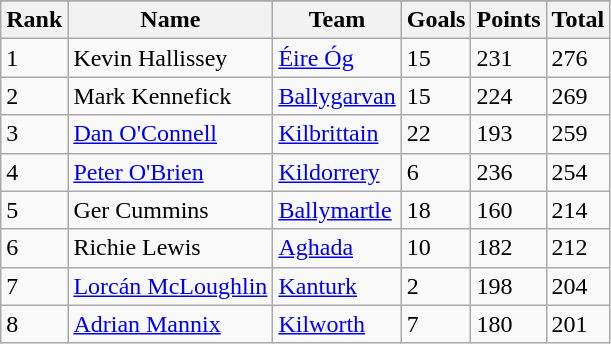<table class="wikitable sortable">
<tr>
</tr>
<tr>
<th>Rank</th>
<th>Name</th>
<th>Team</th>
<th>Goals</th>
<th>Points</th>
<th>Total</th>
</tr>
<tr>
<td>1</td>
<td>Kevin Hallissey</td>
<td><a href='#'>Éire Óg</a></td>
<td>15</td>
<td>231</td>
<td>276</td>
</tr>
<tr>
<td>2</td>
<td>Mark Kennefick</td>
<td><a href='#'>Ballygarvan</a></td>
<td>15</td>
<td>224</td>
<td>269</td>
</tr>
<tr>
<td>3</td>
<td><a href='#'>Dan O'Connell</a></td>
<td><a href='#'>Kilbrittain</a></td>
<td>22</td>
<td>193</td>
<td>259</td>
</tr>
<tr>
<td>4</td>
<td><a href='#'>Peter O'Brien</a></td>
<td><a href='#'>Kildorrery</a></td>
<td>6</td>
<td>236</td>
<td>254</td>
</tr>
<tr>
<td>5</td>
<td>Ger Cummins</td>
<td><a href='#'>Ballymartle</a></td>
<td>18</td>
<td>160</td>
<td>214</td>
</tr>
<tr>
<td>6</td>
<td>Richie Lewis</td>
<td><a href='#'>Aghada</a></td>
<td>10</td>
<td>182</td>
<td>212</td>
</tr>
<tr>
<td>7</td>
<td><a href='#'>Lorcán McLoughlin</a></td>
<td><a href='#'>Kanturk</a></td>
<td>2</td>
<td>198</td>
<td>204</td>
</tr>
<tr>
<td>8</td>
<td><a href='#'>Adrian Mannix</a></td>
<td><a href='#'>Kilworth</a></td>
<td>7</td>
<td>180</td>
<td>201</td>
</tr>
</table>
